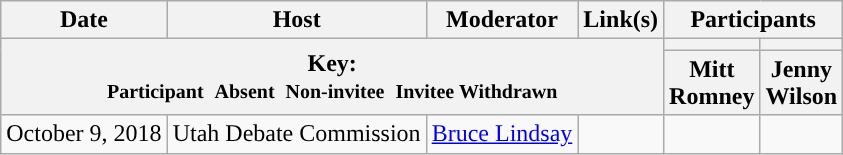<table class="wikitable" style="text-align:center">
<tr>
<th scope="col">Date</th>
<th scope="col">Host</th>
<th scope="col">Moderator</th>
<th scope="col">Link(s)</th>
<th colspan="2" scope="col">Participants</th>
</tr>
<tr>
<th colspan="4" rowspan="2">Key:<br> <small>Participant </small>  <small>Absent </small>  <small>Non-invitee </small>  <small>Invitee  Withdrawn</small></th>
<th scope="col" style="background:"></th>
<th scope="col" style="background:"></th>
</tr>
<tr>
<th scope="col">Mitt<br>Romney</th>
<th scope="col">Jenny<br>Wilson</th>
</tr>
<tr>
<td style="white-space:nowrap;">October 9, 2018</td>
<td style="white-space:nowrap;">Utah Debate Commission</td>
<td style="white-space:nowrap;"><a href='#'>Bruce Lindsay</a></td>
<td style="white-space:nowrap;"></td>
<td></td>
<td></td>
</tr>
</table>
